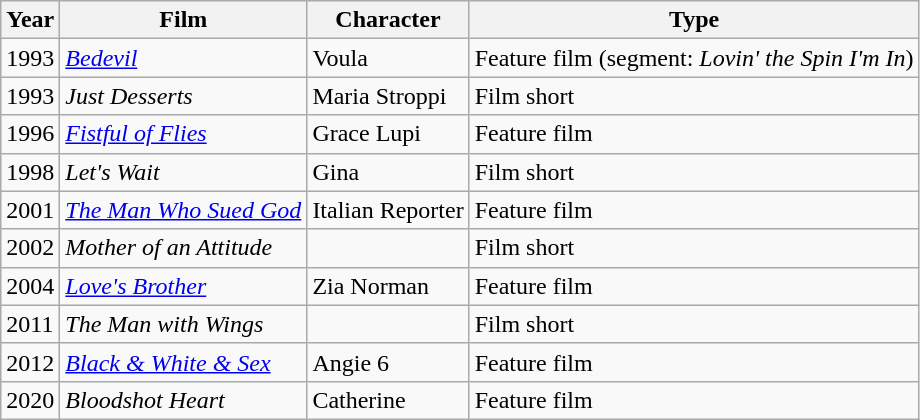<table class="wikitable">
<tr>
<th>Year</th>
<th>Film</th>
<th>Character</th>
<th>Type</th>
</tr>
<tr>
<td>1993</td>
<td><em><a href='#'>Bedevil</a></em></td>
<td>Voula</td>
<td>Feature film (segment: <em>Lovin' the Spin I'm In</em>)</td>
</tr>
<tr>
<td>1993</td>
<td><em>Just Desserts</em></td>
<td>Maria Stroppi</td>
<td>Film short</td>
</tr>
<tr>
<td>1996</td>
<td><em><a href='#'>Fistful of Flies</a></em></td>
<td>Grace Lupi</td>
<td>Feature film</td>
</tr>
<tr>
<td>1998</td>
<td><em>Let's Wait</em></td>
<td>Gina</td>
<td>Film short</td>
</tr>
<tr>
<td>2001</td>
<td><em><a href='#'>The Man Who Sued God</a></em></td>
<td>Italian Reporter</td>
<td>Feature film</td>
</tr>
<tr>
<td>2002</td>
<td><em>Mother of an Attitude</em></td>
<td></td>
<td>Film short</td>
</tr>
<tr>
<td>2004</td>
<td><em><a href='#'>Love's Brother</a></em></td>
<td>Zia Norman</td>
<td>Feature film</td>
</tr>
<tr>
<td>2011</td>
<td><em>The Man with Wings</em></td>
<td></td>
<td>Film short</td>
</tr>
<tr>
<td>2012</td>
<td><em><a href='#'>Black & White & Sex</a></em></td>
<td>Angie 6</td>
<td>Feature film</td>
</tr>
<tr>
<td>2020</td>
<td><em>Bloodshot Heart</em></td>
<td>Catherine</td>
<td>Feature film</td>
</tr>
</table>
